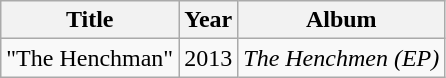<table class="wikitable">
<tr>
<th>Title</th>
<th>Year</th>
<th>Album</th>
</tr>
<tr>
<td>"The Henchman"</td>
<td>2013</td>
<td><em>The Henchmen (EP)</em></td>
</tr>
</table>
